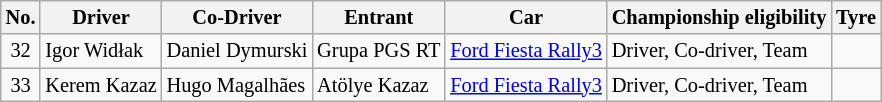<table class="wikitable" style="font-size: 85%;">
<tr>
<th>No.</th>
<th>Driver</th>
<th>Co-Driver</th>
<th>Entrant</th>
<th>Car</th>
<th>Championship eligibility</th>
<th>Tyre</th>
</tr>
<tr>
<td align="center">32</td>
<td> Igor Widłak</td>
<td> Daniel Dymurski</td>
<td> Grupa PGS RT</td>
<td><a href='#'>Ford Fiesta Rally3</a></td>
<td>Driver, Co-driver, Team</td>
<td align="center"></td>
</tr>
<tr>
<td align="center">33</td>
<td> Kerem Kazaz</td>
<td> Hugo Magalhães</td>
<td> Atölye Kazaz</td>
<td><a href='#'>Ford Fiesta Rally3</a></td>
<td>Driver, Co-driver, Team</td>
<td align="center"></td>
</tr>
</table>
